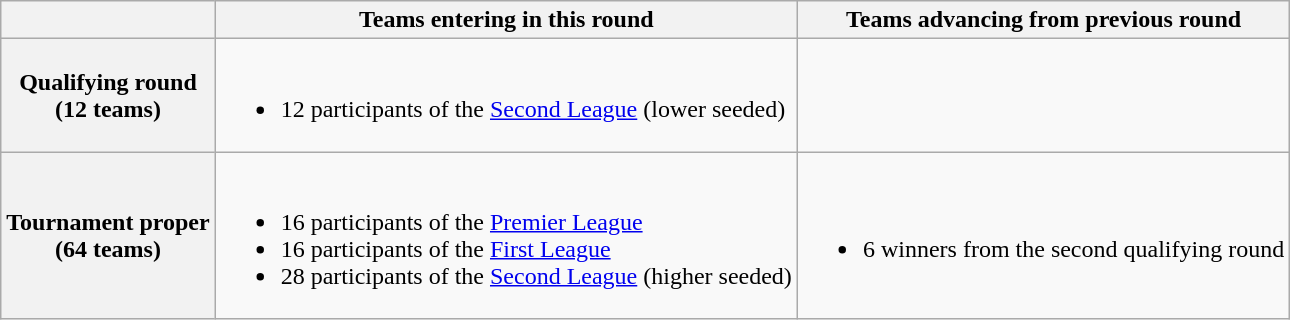<table class="wikitable">
<tr>
<th colspan=2></th>
<th>Teams entering in this round</th>
<th>Teams advancing from previous round</th>
</tr>
<tr>
<th colspan=2>Qualifying round<br> (12 teams)</th>
<td><br><ul><li>12 participants of the <a href='#'>Second League</a> (lower seeded)</li></ul></td>
<td></td>
</tr>
<tr>
<th colspan=2>Tournament proper<br> (64 teams)</th>
<td><br><ul><li>16 participants of the <a href='#'>Premier League</a></li><li>16 participants of the <a href='#'>First League</a></li><li>28 participants of the <a href='#'>Second League</a> (higher seeded)</li></ul></td>
<td><br><ul><li>6 winners from the second qualifying round</li></ul></td>
</tr>
</table>
